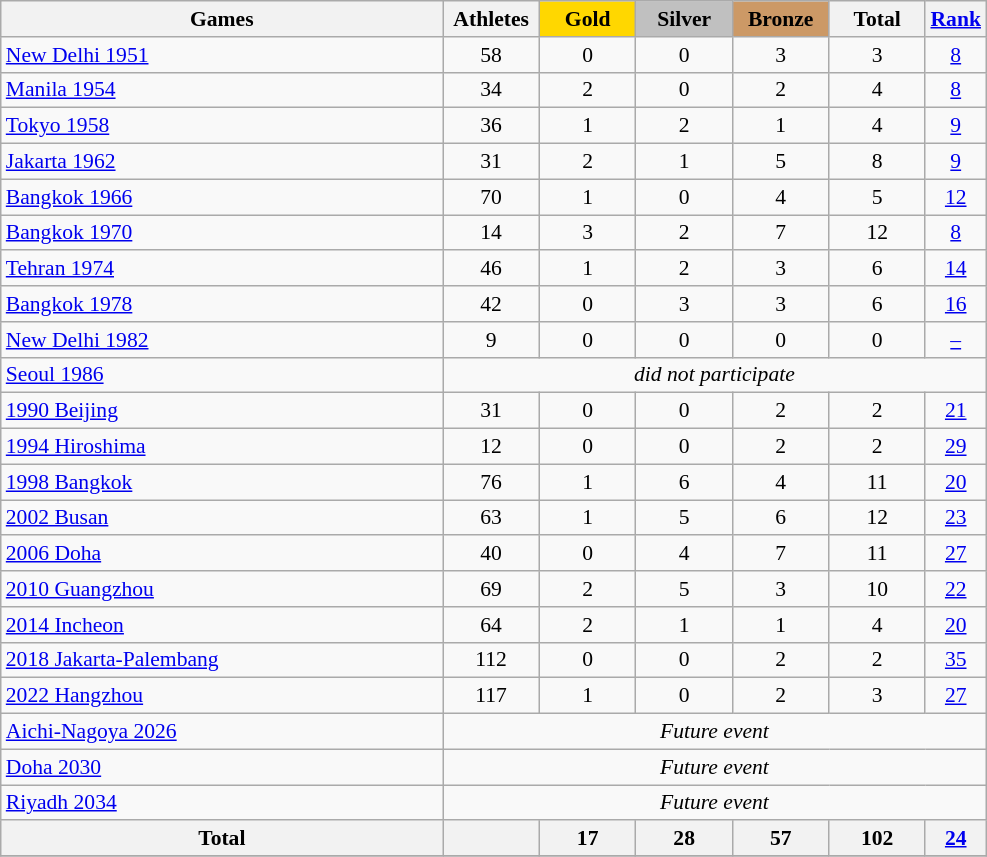<table class="wikitable sortable" style="margin-top:0em; text-align:center; font-size:90%;">
<tr>
<th style="width:20em;">Games</th>
<th style="width:4em;">Athletes</th>
<th style="width:4em; background:gold;">Gold</th>
<th style="width:4em; background:silver;">Silver</th>
<th style="width:4em; background:#cc9966;">Bronze</th>
<th style="width:4em;">Total</th>
<th style="width:2em;"><a href='#'>Rank</a></th>
</tr>
<tr>
<td align=left> <a href='#'>New Delhi 1951</a></td>
<td>58</td>
<td>0</td>
<td>0</td>
<td>3</td>
<td>3</td>
<td><a href='#'>8</a></td>
</tr>
<tr>
<td align=left> <a href='#'>Manila 1954</a></td>
<td>34</td>
<td>2</td>
<td>0</td>
<td>2</td>
<td>4</td>
<td><a href='#'>8</a></td>
</tr>
<tr>
<td align=left> <a href='#'>Tokyo 1958</a></td>
<td>36</td>
<td>1</td>
<td>2</td>
<td>1</td>
<td>4</td>
<td><a href='#'>9</a></td>
</tr>
<tr>
<td align=left> <a href='#'>Jakarta 1962</a></td>
<td>31</td>
<td>2</td>
<td>1</td>
<td>5</td>
<td>8</td>
<td><a href='#'>9</a></td>
</tr>
<tr>
<td align=left> <a href='#'>Bangkok 1966</a></td>
<td>70</td>
<td>1</td>
<td>0</td>
<td>4</td>
<td>5</td>
<td><a href='#'>12</a></td>
</tr>
<tr>
<td align=left> <a href='#'>Bangkok 1970</a></td>
<td>14</td>
<td>3</td>
<td>2</td>
<td>7</td>
<td>12</td>
<td><a href='#'>8</a></td>
</tr>
<tr>
<td align=left> <a href='#'>Tehran 1974</a></td>
<td>46</td>
<td>1</td>
<td>2</td>
<td>3</td>
<td>6</td>
<td><a href='#'>14</a></td>
</tr>
<tr>
<td align=left> <a href='#'>Bangkok 1978</a></td>
<td>42</td>
<td>0</td>
<td>3</td>
<td>3</td>
<td>6</td>
<td><a href='#'>16</a></td>
</tr>
<tr>
<td align=left> <a href='#'>New Delhi 1982</a></td>
<td>9</td>
<td>0</td>
<td>0</td>
<td>0</td>
<td>0</td>
<td><a href='#'>–</a></td>
</tr>
<tr>
<td align=left> <a href='#'>Seoul 1986</a></td>
<td colspan=6><em>did not participate</em></td>
</tr>
<tr>
<td align=left> <a href='#'>1990 Beijing</a></td>
<td>31</td>
<td>0</td>
<td>0</td>
<td>2</td>
<td>2</td>
<td><a href='#'>21</a></td>
</tr>
<tr>
<td align=left> <a href='#'>1994 Hiroshima</a></td>
<td>12</td>
<td>0</td>
<td>0</td>
<td>2</td>
<td>2</td>
<td><a href='#'>29</a></td>
</tr>
<tr>
<td align=left> <a href='#'>1998 Bangkok</a></td>
<td>76</td>
<td>1</td>
<td>6</td>
<td>4</td>
<td>11</td>
<td><a href='#'>20</a></td>
</tr>
<tr>
<td align=left> <a href='#'>2002 Busan</a></td>
<td>63</td>
<td>1</td>
<td>5</td>
<td>6</td>
<td>12</td>
<td><a href='#'>23</a></td>
</tr>
<tr>
<td align=left> <a href='#'>2006 Doha</a></td>
<td>40</td>
<td>0</td>
<td>4</td>
<td>7</td>
<td>11</td>
<td><a href='#'>27</a></td>
</tr>
<tr>
<td align=left> <a href='#'>2010 Guangzhou</a></td>
<td>69</td>
<td>2</td>
<td>5</td>
<td>3</td>
<td>10</td>
<td><a href='#'>22</a></td>
</tr>
<tr>
<td align=left> <a href='#'>2014 Incheon</a></td>
<td>64</td>
<td>2</td>
<td>1</td>
<td>1</td>
<td>4</td>
<td><a href='#'>20</a></td>
</tr>
<tr>
<td align=left> <a href='#'>2018 Jakarta-Palembang</a></td>
<td>112</td>
<td>0</td>
<td>0</td>
<td>2</td>
<td>2</td>
<td><a href='#'>35</a></td>
</tr>
<tr>
<td align=left> <a href='#'>2022 Hangzhou</a></td>
<td>117</td>
<td>1</td>
<td>0</td>
<td>2</td>
<td>3</td>
<td><a href='#'>27</a></td>
</tr>
<tr>
<td align=left> <a href='#'>Aichi-Nagoya 2026</a></td>
<td colspan=6><em>Future event</em></td>
</tr>
<tr>
<td align=left> <a href='#'>Doha 2030</a></td>
<td colspan=6><em>Future event</em></td>
</tr>
<tr>
<td align=left> <a href='#'>Riyadh 2034</a></td>
<td colspan=6><em>Future event</em></td>
</tr>
<tr>
<th><strong>Total</strong></th>
<th></th>
<th><strong>17</strong></th>
<th><strong>28</strong></th>
<th><strong>57</strong></th>
<th><strong>102</strong></th>
<th><strong><a href='#'>24</a></strong></th>
</tr>
<tr class="sortbottom">
</tr>
</table>
